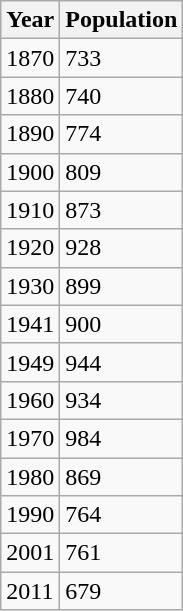<table class="wikitable">
<tr>
<th>Year</th>
<th>Population</th>
</tr>
<tr>
<td>1870</td>
<td>733</td>
</tr>
<tr>
<td>1880</td>
<td>740</td>
</tr>
<tr>
<td>1890</td>
<td>774</td>
</tr>
<tr>
<td>1900</td>
<td>809</td>
</tr>
<tr>
<td>1910</td>
<td>873</td>
</tr>
<tr>
<td>1920</td>
<td>928</td>
</tr>
<tr>
<td>1930</td>
<td>899</td>
</tr>
<tr>
<td>1941</td>
<td>900</td>
</tr>
<tr>
<td>1949</td>
<td>944</td>
</tr>
<tr>
<td>1960</td>
<td>934</td>
</tr>
<tr>
<td>1970</td>
<td>984</td>
</tr>
<tr>
<td>1980</td>
<td>869</td>
</tr>
<tr>
<td>1990</td>
<td>764</td>
</tr>
<tr>
<td>2001</td>
<td>761</td>
</tr>
<tr>
<td>2011</td>
<td>679</td>
</tr>
</table>
